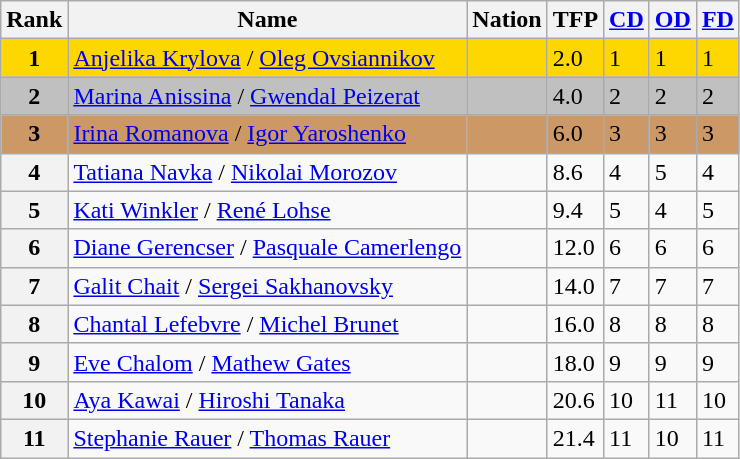<table class="wikitable sortable">
<tr>
<th>Rank</th>
<th>Name</th>
<th>Nation</th>
<th>TFP</th>
<th><a href='#'>CD</a></th>
<th><a href='#'>OD</a></th>
<th><a href='#'>FD</a></th>
</tr>
<tr bgcolor="gold">
<td align="center"><strong>1</strong></td>
<td><a href='#'>Anjelika Krylova</a> / <a href='#'>Oleg Ovsiannikov</a></td>
<td></td>
<td>2.0</td>
<td>1</td>
<td>1</td>
<td>1</td>
</tr>
<tr bgcolor="silver">
<td align="center"><strong>2</strong></td>
<td><a href='#'>Marina Anissina</a> / <a href='#'>Gwendal Peizerat</a></td>
<td></td>
<td>4.0</td>
<td>2</td>
<td>2</td>
<td>2</td>
</tr>
<tr bgcolor="cc9966">
<td align="center"><strong>3</strong></td>
<td><a href='#'>Irina Romanova</a> / <a href='#'>Igor Yaroshenko</a></td>
<td></td>
<td>6.0</td>
<td>3</td>
<td>3</td>
<td>3</td>
</tr>
<tr>
<th>4</th>
<td><a href='#'>Tatiana Navka</a> / <a href='#'>Nikolai Morozov</a></td>
<td></td>
<td>8.6</td>
<td>4</td>
<td>5</td>
<td>4</td>
</tr>
<tr>
<th>5</th>
<td><a href='#'>Kati Winkler</a> / <a href='#'>René Lohse</a></td>
<td></td>
<td>9.4</td>
<td>5</td>
<td>4</td>
<td>5</td>
</tr>
<tr>
<th>6</th>
<td><a href='#'>Diane Gerencser</a> / <a href='#'>Pasquale Camerlengo</a></td>
<td></td>
<td>12.0</td>
<td>6</td>
<td>6</td>
<td>6</td>
</tr>
<tr>
<th>7</th>
<td><a href='#'>Galit Chait</a> / <a href='#'>Sergei Sakhanovsky</a></td>
<td></td>
<td>14.0</td>
<td>7</td>
<td>7</td>
<td>7</td>
</tr>
<tr>
<th>8</th>
<td><a href='#'>Chantal Lefebvre</a> / <a href='#'>Michel Brunet</a></td>
<td></td>
<td>16.0</td>
<td>8</td>
<td>8</td>
<td>8</td>
</tr>
<tr>
<th>9</th>
<td><a href='#'>Eve Chalom</a> / <a href='#'>Mathew Gates</a></td>
<td></td>
<td>18.0</td>
<td>9</td>
<td>9</td>
<td>9</td>
</tr>
<tr>
<th>10</th>
<td><a href='#'>Aya Kawai</a> / <a href='#'>Hiroshi Tanaka</a></td>
<td></td>
<td>20.6</td>
<td>10</td>
<td>11</td>
<td>10</td>
</tr>
<tr>
<th>11</th>
<td><a href='#'>Stephanie Rauer</a> / <a href='#'>Thomas Rauer</a></td>
<td></td>
<td>21.4</td>
<td>11</td>
<td>10</td>
<td>11</td>
</tr>
</table>
